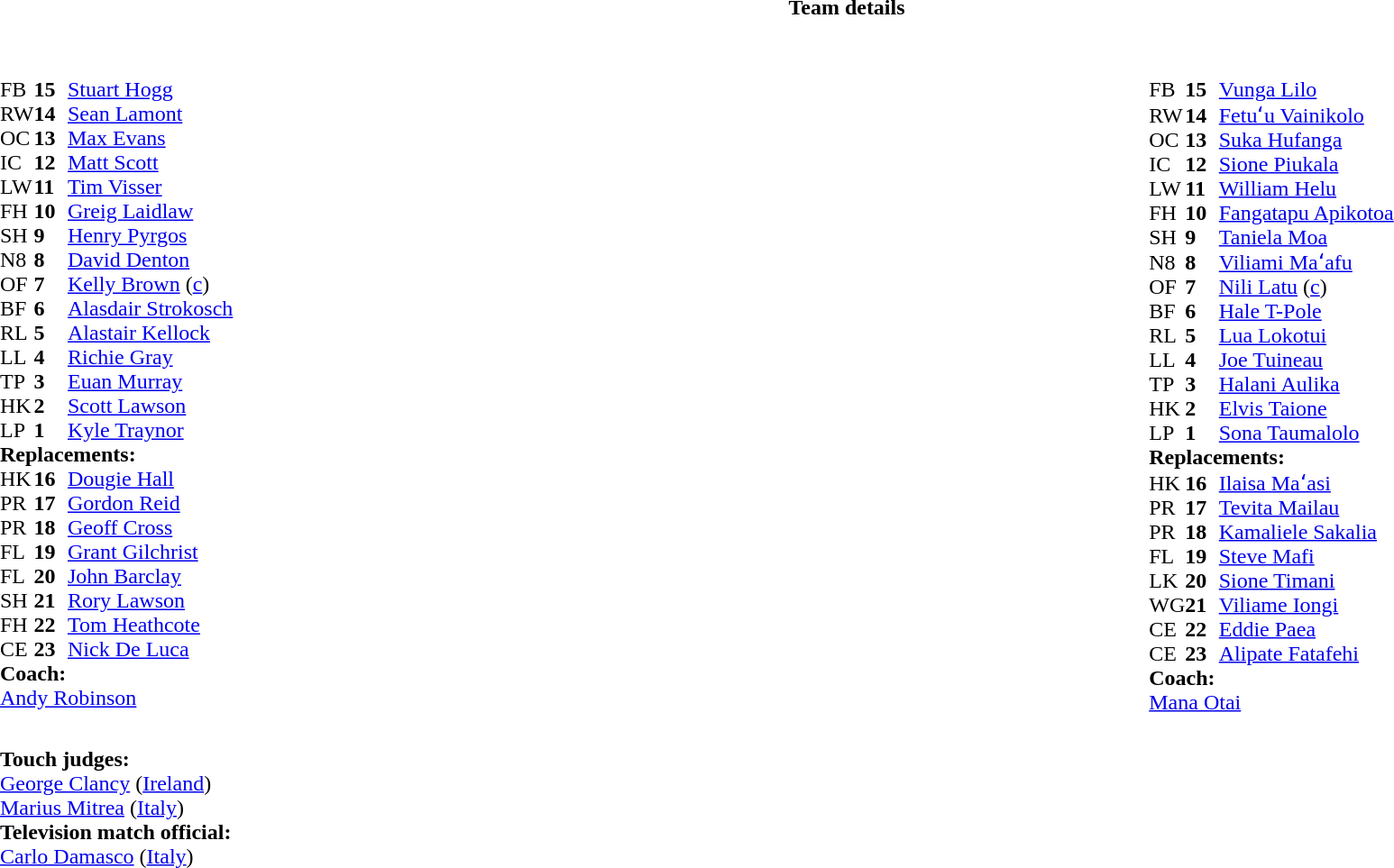<table border="0" width="100%" class="collapsible collapsed">
<tr>
<th>Team details</th>
</tr>
<tr>
<td><br><table width="100%">
<tr>
<td valign="top" width="50%"><br><table style="font-size: 100%" cellspacing="0" cellpadding="0">
<tr>
<th width="25"></th>
<th width="25"></th>
</tr>
<tr>
<td>FB</td>
<td><strong>15</strong></td>
<td><a href='#'>Stuart Hogg</a></td>
</tr>
<tr>
<td>RW</td>
<td><strong>14</strong></td>
<td><a href='#'>Sean Lamont</a></td>
</tr>
<tr>
<td>OC</td>
<td><strong>13</strong></td>
<td><a href='#'>Max Evans</a></td>
<td></td>
<td></td>
</tr>
<tr>
<td>IC</td>
<td><strong>12</strong></td>
<td><a href='#'>Matt Scott</a></td>
</tr>
<tr>
<td>LW</td>
<td><strong>11</strong></td>
<td><a href='#'>Tim Visser</a></td>
</tr>
<tr>
<td>FH</td>
<td><strong>10</strong></td>
<td><a href='#'>Greig Laidlaw</a></td>
<td></td>
<td></td>
</tr>
<tr>
<td>SH</td>
<td><strong>9</strong></td>
<td><a href='#'>Henry Pyrgos</a></td>
<td></td>
<td></td>
</tr>
<tr>
<td>N8</td>
<td><strong>8</strong></td>
<td><a href='#'>David Denton</a></td>
<td></td>
<td></td>
</tr>
<tr>
<td>OF</td>
<td><strong>7</strong></td>
<td><a href='#'>Kelly Brown</a> (<a href='#'>c</a>)</td>
</tr>
<tr>
<td>BF</td>
<td><strong>6</strong></td>
<td><a href='#'>Alasdair Strokosch</a></td>
</tr>
<tr>
<td>RL</td>
<td><strong>5</strong></td>
<td><a href='#'>Alastair Kellock</a></td>
</tr>
<tr>
<td>LL</td>
<td><strong>4</strong></td>
<td><a href='#'>Richie Gray</a></td>
</tr>
<tr>
<td>TP</td>
<td><strong>3</strong></td>
<td><a href='#'>Euan Murray</a></td>
<td></td>
<td colspan="2"></td>
</tr>
<tr>
<td>HK</td>
<td><strong>2</strong></td>
<td><a href='#'>Scott Lawson</a></td>
<td></td>
<td></td>
</tr>
<tr>
<td>LP</td>
<td><strong>1</strong></td>
<td><a href='#'>Kyle Traynor</a></td>
</tr>
<tr>
<td colspan=3><strong>Replacements:</strong></td>
</tr>
<tr>
<td>HK</td>
<td><strong>16</strong></td>
<td><a href='#'>Dougie Hall</a></td>
<td></td>
<td></td>
</tr>
<tr>
<td>PR</td>
<td><strong>17</strong></td>
<td><a href='#'>Gordon Reid</a></td>
</tr>
<tr>
<td>PR</td>
<td><strong>18</strong></td>
<td><a href='#'>Geoff Cross</a></td>
<td></td>
<td></td>
<td></td>
</tr>
<tr>
<td>FL</td>
<td><strong>19</strong></td>
<td><a href='#'>Grant Gilchrist</a></td>
</tr>
<tr>
<td>FL</td>
<td><strong>20</strong></td>
<td><a href='#'>John Barclay</a></td>
<td></td>
<td></td>
</tr>
<tr>
<td>SH</td>
<td><strong>21</strong></td>
<td><a href='#'>Rory Lawson</a></td>
<td></td>
<td></td>
</tr>
<tr>
<td>FH</td>
<td><strong>22</strong></td>
<td><a href='#'>Tom Heathcote</a></td>
<td></td>
<td></td>
</tr>
<tr>
<td>CE</td>
<td><strong>23</strong></td>
<td><a href='#'>Nick De Luca</a></td>
<td></td>
<td></td>
</tr>
<tr>
<td colspan=3><strong>Coach:</strong></td>
</tr>
<tr>
<td colspan="4"> <a href='#'>Andy Robinson</a></td>
</tr>
</table>
</td>
<td valign="top" width="50%"><br><table style="font-size: 100%" cellspacing="0" cellpadding="0" align="center">
<tr>
<th width="25"></th>
<th width="25"></th>
</tr>
<tr>
<td>FB</td>
<td><strong>15</strong></td>
<td><a href='#'>Vunga Lilo</a></td>
</tr>
<tr>
<td>RW</td>
<td><strong>14</strong></td>
<td><a href='#'>Fetuʻu Vainikolo</a></td>
</tr>
<tr>
<td>OC</td>
<td><strong>13</strong></td>
<td><a href='#'>Suka Hufanga</a></td>
<td></td>
<td></td>
</tr>
<tr>
<td>IC</td>
<td><strong>12</strong></td>
<td><a href='#'>Sione Piukala</a></td>
</tr>
<tr>
<td>LW</td>
<td><strong>11</strong></td>
<td><a href='#'>William Helu</a></td>
<td></td>
<td></td>
</tr>
<tr>
<td>FH</td>
<td><strong>10</strong></td>
<td><a href='#'>Fangatapu Apikotoa</a></td>
</tr>
<tr>
<td>SH</td>
<td><strong>9</strong></td>
<td><a href='#'>Taniela Moa</a></td>
</tr>
<tr>
<td>N8</td>
<td><strong>8</strong></td>
<td><a href='#'>Viliami Maʻafu</a></td>
</tr>
<tr>
<td>OF</td>
<td><strong>7</strong></td>
<td><a href='#'>Nili Latu</a> (<a href='#'>c</a>)</td>
<td></td>
</tr>
<tr>
<td>BF</td>
<td><strong>6</strong></td>
<td><a href='#'>Hale T-Pole</a></td>
<td></td>
<td></td>
</tr>
<tr>
<td>RL</td>
<td><strong>5</strong></td>
<td><a href='#'>Lua Lokotui</a></td>
<td></td>
</tr>
<tr>
<td>LL</td>
<td><strong>4</strong></td>
<td><a href='#'>Joe Tuineau</a></td>
<td></td>
<td></td>
</tr>
<tr>
<td>TP</td>
<td><strong>3</strong></td>
<td><a href='#'>Halani Aulika</a></td>
<td></td>
<td></td>
</tr>
<tr>
<td>HK</td>
<td><strong>2</strong></td>
<td><a href='#'>Elvis Taione</a></td>
<td></td>
<td></td>
</tr>
<tr>
<td>LP</td>
<td><strong>1</strong></td>
<td><a href='#'>Sona Taumalolo</a></td>
</tr>
<tr>
<td colspan=3><strong>Replacements:</strong></td>
</tr>
<tr>
<td>HK</td>
<td><strong>16</strong></td>
<td><a href='#'>Ilaisa Maʻasi</a></td>
<td></td>
<td></td>
</tr>
<tr>
<td>PR</td>
<td><strong>17</strong></td>
<td><a href='#'>Tevita Mailau</a></td>
<td></td>
<td></td>
</tr>
<tr>
<td>PR</td>
<td><strong>18</strong></td>
<td><a href='#'>Kamaliele Sakalia</a></td>
</tr>
<tr>
<td>FL</td>
<td><strong>19</strong></td>
<td><a href='#'>Steve Mafi</a></td>
<td></td>
<td></td>
</tr>
<tr>
<td>LK</td>
<td><strong>20</strong></td>
<td><a href='#'>Sione Timani</a></td>
<td></td>
<td></td>
</tr>
<tr>
<td>WG</td>
<td><strong>21</strong></td>
<td><a href='#'>Viliame Iongi</a></td>
<td></td>
<td></td>
</tr>
<tr>
<td>CE</td>
<td><strong>22</strong></td>
<td><a href='#'>Eddie Paea</a></td>
</tr>
<tr>
<td>CE</td>
<td><strong>23</strong></td>
<td><a href='#'>Alipate Fatafehi</a></td>
<td></td>
<td></td>
</tr>
<tr>
<td colspan=3><strong>Coach:</strong></td>
</tr>
<tr>
<td colspan="4"><a href='#'>Mana Otai</a></td>
</tr>
</table>
</td>
</tr>
</table>
<table width=100% style="font-size: 100%">
<tr>
<td><br><strong>Touch judges:</strong>
<br><a href='#'>George Clancy</a> (<a href='#'>Ireland</a>)
<br><a href='#'>Marius Mitrea</a> (<a href='#'>Italy</a>)
<br><strong>Television match official:</strong>
<br><a href='#'>Carlo Damasco</a> (<a href='#'>Italy</a>)</td>
</tr>
</table>
</td>
</tr>
</table>
